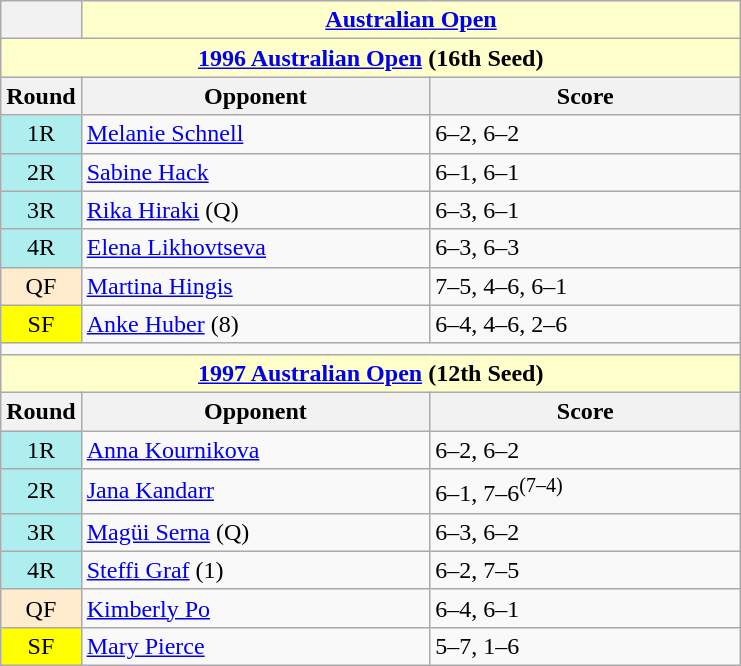<table class="wikitable collapsible collapsed">
<tr>
<th></th>
<th colspan=2 style="background:#ffc;"><a href='#'>Australian Open</a></th>
</tr>
<tr>
<th colspan=3 style="background:#ffc;"><a href='#'>1996 Australian Open</a> (16th Seed)</th>
</tr>
<tr>
<th>Round</th>
<th width=225>Opponent</th>
<th width=200>Score</th>
</tr>
<tr>
<td style="text-align:center; background:#afeeee;">1R</td>
<td> <a href='#'>Melanie Schnell</a></td>
<td>6–2, 6–2</td>
</tr>
<tr>
<td style="text-align:center; background:#afeeee;">2R</td>
<td> <a href='#'>Sabine Hack</a></td>
<td>6–1, 6–1</td>
</tr>
<tr>
<td style="text-align:center; background:#afeeee;">3R</td>
<td> <a href='#'>Rika Hiraki</a> (Q)</td>
<td>6–3, 6–1</td>
</tr>
<tr>
<td style="text-align:center; background:#afeeee;">4R</td>
<td> <a href='#'>Elena Likhovtseva</a></td>
<td>6–3, 6–3</td>
</tr>
<tr>
<td style="text-align:center; background:#ffebcd;">QF</td>
<td> <a href='#'>Martina Hingis</a></td>
<td>7–5, 4–6, 6–1</td>
</tr>
<tr>
<td style="text-align:center; background:yellow;">SF</td>
<td> <a href='#'>Anke Huber</a> (8)</td>
<td>6–4, 4–6, 2–6</td>
</tr>
<tr>
<td colspan=3></td>
</tr>
<tr>
<th colspan=3 style="background:#ffc;"><a href='#'>1997 Australian Open</a> (12th Seed)</th>
</tr>
<tr>
<th>Round</th>
<th width=225>Opponent</th>
<th width=200>Score</th>
</tr>
<tr>
<td style="text-align:center; background:#afeeee;">1R</td>
<td> <a href='#'>Anna Kournikova</a></td>
<td>6–2, 6–2</td>
</tr>
<tr>
<td style="text-align:center; background:#afeeee;">2R</td>
<td> <a href='#'>Jana Kandarr</a></td>
<td>6–1, 7–6<sup>(7–4)</sup></td>
</tr>
<tr>
<td style="text-align:center; background:#afeeee;">3R</td>
<td> <a href='#'>Magüi Serna</a> (Q)</td>
<td>6–3, 6–2</td>
</tr>
<tr>
<td style="text-align:center; background:#afeeee;">4R</td>
<td> <a href='#'>Steffi Graf</a> (1)</td>
<td>6–2, 7–5</td>
</tr>
<tr>
<td style="text-align:center; background:#ffebcd;">QF</td>
<td> <a href='#'>Kimberly Po</a></td>
<td>6–4, 6–1</td>
</tr>
<tr>
<td style="text-align:center; background:yellow;">SF</td>
<td> <a href='#'>Mary Pierce</a></td>
<td>5–7, 1–6</td>
</tr>
</table>
